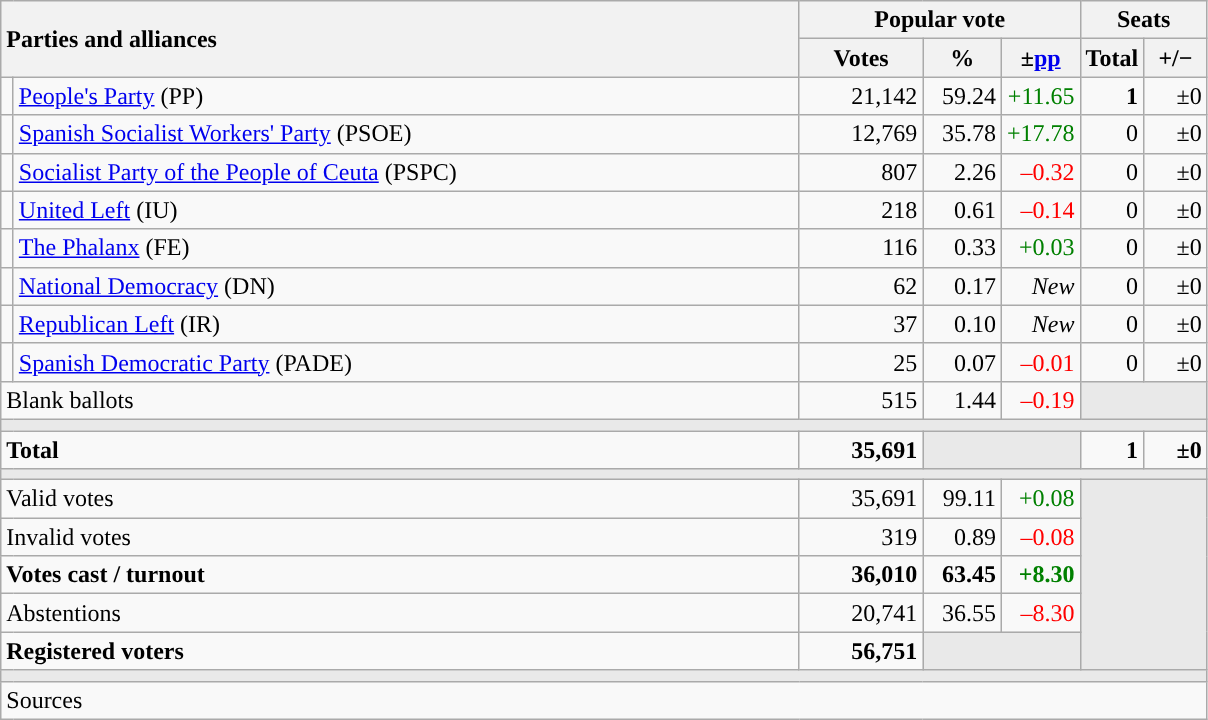<table class="wikitable" style="text-align:right;">
<tr>
<th style="text-align:left;" rowspan="2" colspan="2" width="525">Parties and alliances</th>
<th colspan="3">Popular vote</th>
<th colspan="2">Seats</th>
</tr>
<tr>
<th width="75">Votes</th>
<th width="45">%</th>
<th width="45">±<a href='#'>pp</a></th>
<th width="35">Total</th>
<th width="35">+/−</th>
</tr>
<tr>
<td width="1" style="color:inherit;background:"></td>
<td align="left"><a href='#'>People's Party</a> (PP)</td>
<td>21,142</td>
<td>59.24</td>
<td style="color:green;">+11.65</td>
<td><strong>1</strong></td>
<td>±0</td>
</tr>
<tr>
<td style="color:inherit;background:"></td>
<td align="left"><a href='#'>Spanish Socialist Workers' Party</a> (PSOE)</td>
<td>12,769</td>
<td>35.78</td>
<td style="color:green;">+17.78</td>
<td>0</td>
<td>±0</td>
</tr>
<tr>
<td style="color:inherit;background:"></td>
<td align="left"><a href='#'>Socialist Party of the People of Ceuta</a> (PSPC)</td>
<td>807</td>
<td>2.26</td>
<td style="color:red;">–0.32</td>
<td>0</td>
<td>±0</td>
</tr>
<tr>
<td style="color:inherit;background:"></td>
<td align="left"><a href='#'>United Left</a> (IU)</td>
<td>218</td>
<td>0.61</td>
<td style="color:red;">–0.14</td>
<td>0</td>
<td>±0</td>
</tr>
<tr>
<td style="color:inherit;background:"></td>
<td align="left"><a href='#'>The Phalanx</a> (FE)</td>
<td>116</td>
<td>0.33</td>
<td style="color:green;">+0.03</td>
<td>0</td>
<td>±0</td>
</tr>
<tr>
<td style="color:inherit;background:"></td>
<td align="left"><a href='#'>National Democracy</a> (DN)</td>
<td>62</td>
<td>0.17</td>
<td><em>New</em></td>
<td>0</td>
<td>±0</td>
</tr>
<tr>
<td style="color:inherit;background:"></td>
<td align="left"><a href='#'>Republican Left</a> (IR)</td>
<td>37</td>
<td>0.10</td>
<td><em>New</em></td>
<td>0</td>
<td>±0</td>
</tr>
<tr>
<td style="color:inherit;background:"></td>
<td align="left"><a href='#'>Spanish Democratic Party</a> (PADE)</td>
<td>25</td>
<td>0.07</td>
<td style="color:red;">–0.01</td>
<td>0</td>
<td>±0</td>
</tr>
<tr>
<td align="left" colspan="2">Blank ballots</td>
<td>515</td>
<td>1.44</td>
<td style="color:red;">–0.19</td>
<td bgcolor="#E9E9E9" colspan="2"></td>
</tr>
<tr>
<td colspan="7" bgcolor="#E9E9E9"></td>
</tr>
<tr style="font-weight:bold;">
<td align="left" colspan="2">Total</td>
<td>35,691</td>
<td bgcolor="#E9E9E9" colspan="2"></td>
<td>1</td>
<td>±0</td>
</tr>
<tr>
<td colspan="7" bgcolor="#E9E9E9"></td>
</tr>
<tr>
<td align="left" colspan="2">Valid votes</td>
<td>35,691</td>
<td>99.11</td>
<td style="color:green;">+0.08</td>
<td bgcolor="#E9E9E9" colspan="2" rowspan="5"></td>
</tr>
<tr>
<td align="left" colspan="2">Invalid votes</td>
<td>319</td>
<td>0.89</td>
<td style="color:red;">–0.08</td>
</tr>
<tr style="font-weight:bold;">
<td align="left" colspan="2">Votes cast / turnout</td>
<td>36,010</td>
<td>63.45</td>
<td style="color:green;">+8.30</td>
</tr>
<tr>
<td align="left" colspan="2">Abstentions</td>
<td>20,741</td>
<td>36.55</td>
<td style="color:red;">–8.30</td>
</tr>
<tr style="font-weight:bold;">
<td align="left" colspan="2">Registered voters</td>
<td>56,751</td>
<td bgcolor="#E9E9E9" colspan="2"></td>
</tr>
<tr>
<td colspan="7" bgcolor="#E9E9E9"></td>
</tr>
<tr>
<td align="left" colspan="7">Sources</td>
</tr>
</table>
